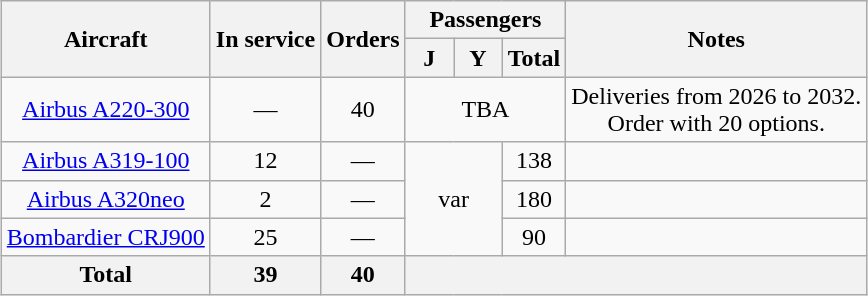<table class="wikitable" style="margin:0.5em auto; text-align:center">
<tr>
<th rowspan="2">Aircraft</th>
<th rowspan="2">In service</th>
<th rowspan="2">Orders</th>
<th colspan="3">Passengers</th>
<th rowspan="2">Notes</th>
</tr>
<tr>
<th style="width:25px;"><abbr>J</abbr></th>
<th style="width:25px;"><abbr>Y</abbr></th>
<th style="width:25px;">Total</th>
</tr>
<tr>
<td><a href='#'>Airbus A220-300</a></td>
<td>—</td>
<td>40</td>
<td colspan="3">TBA</td>
<td>Deliveries from 2026 to 2032.<br>Order with 20 options.</td>
</tr>
<tr>
<td><a href='#'>Airbus A319-100</a></td>
<td>12</td>
<td>—</td>
<td colspan="2" rowspan="3">var</td>
<td>138</td>
<td></td>
</tr>
<tr>
<td><a href='#'>Airbus A320neo</a></td>
<td>2</td>
<td>—</td>
<td>180</td>
<td></td>
</tr>
<tr>
<td><a href='#'>Bombardier CRJ900</a></td>
<td>25</td>
<td>—</td>
<td>90</td>
<td></td>
</tr>
<tr>
<th>Total</th>
<th>39</th>
<th>40</th>
<th colspan="4"></th>
</tr>
</table>
